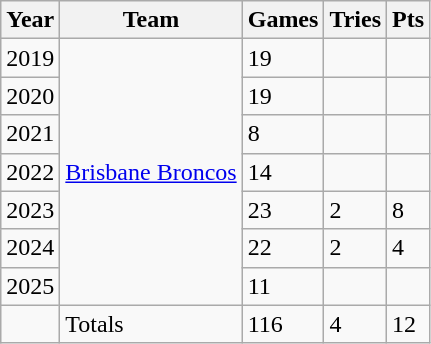<table class="wikitable">
<tr>
<th>Year</th>
<th>Team</th>
<th>Games</th>
<th>Tries</th>
<th>Pts</th>
</tr>
<tr>
<td>2019</td>
<td rowspan="7"> <a href='#'>Brisbane Broncos</a></td>
<td>19</td>
<td></td>
<td></td>
</tr>
<tr>
<td>2020</td>
<td>19</td>
<td></td>
<td></td>
</tr>
<tr>
<td>2021</td>
<td>8</td>
<td></td>
<td></td>
</tr>
<tr>
<td>2022</td>
<td>14</td>
<td></td>
<td></td>
</tr>
<tr>
<td>2023</td>
<td>23</td>
<td>2</td>
<td>8</td>
</tr>
<tr>
<td>2024</td>
<td>22</td>
<td>2</td>
<td>4</td>
</tr>
<tr>
<td>2025</td>
<td>11</td>
<td></td>
<td></td>
</tr>
<tr>
<td></td>
<td>Totals</td>
<td>116</td>
<td>4</td>
<td>12</td>
</tr>
</table>
